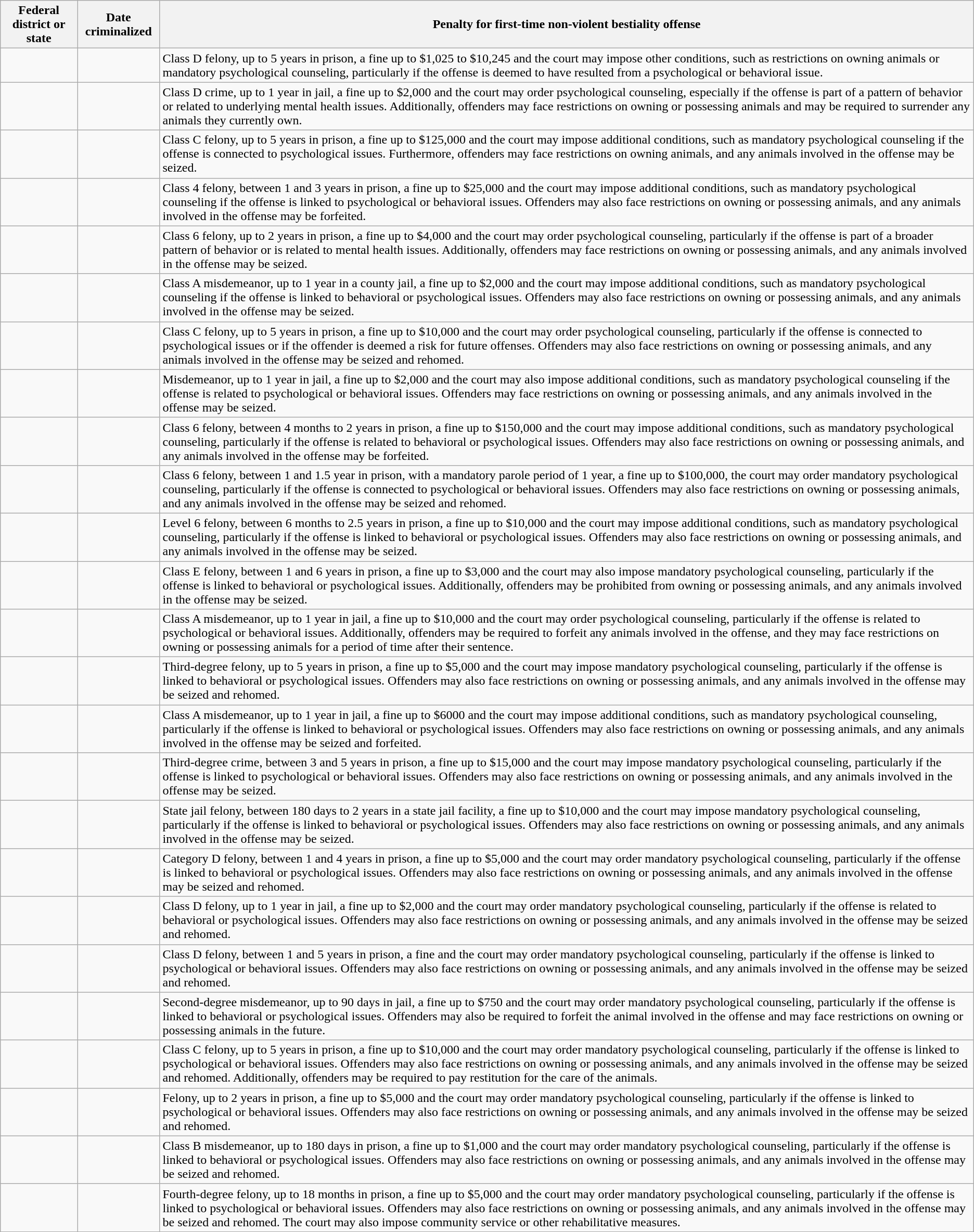<table class="wikitable sortable">
<tr>
<th>Federal district or state</th>
<th>Date criminalized</th>
<th>Penalty for first-time non-violent bestiality offense</th>
</tr>
<tr>
<td></td>
<td></td>
<td data-sort-value="21">Class D felony, up to 5 years in prison, a fine up to $1,025 to $10,245 and the court may impose other conditions, such as restrictions on owning animals or mandatory psychological counseling, particularly if the offense is deemed to have resulted from a psychological or behavioral issue.</td>
</tr>
<tr>
<td></td>
<td></td>
<td data-sort-value="6">Class D crime, up to 1 year in jail, a fine up to $2,000 and the court may order psychological counseling, especially if the offense is part of a pattern of behavior or related to underlying mental health issues. Additionally, offenders may face restrictions on owning or possessing animals and may be required to surrender any animals they currently own.</td>
</tr>
<tr>
<td></td>
<td></td>
<td data-sort-value="25">Class C felony, up to 5 years in prison, a fine up to $125,000 and the court may impose additional conditions, such as mandatory psychological counseling if the offense is connected to psychological issues. Furthermore, offenders may face restrictions on owning animals, and any animals involved in the offense may be seized.</td>
</tr>
<tr>
<td></td>
<td></td>
<td data-sort-value="13">Class 4 felony, between 1 and 3 years in prison, a fine up to $25,000 and the court may impose additional conditions, such as mandatory psychological counseling if the offense is linked to psychological or behavioral issues. Offenders may also face restrictions on owning or possessing animals, and any animals involved in the offense may be forfeited.</td>
</tr>
<tr>
<td></td>
<td></td>
<td data-sort-value="18">Class 6 felony, up to 2 years in prison, a fine up to $4,000 and the court may order psychological counseling, particularly if the offense is part of a broader pattern of behavior or is related to mental health issues. Additionally, offenders may face restrictions on owning or possessing animals, and any animals involved in the offense may be seized.</td>
</tr>
<tr>
<td></td>
<td></td>
<td data-sort-value="7">Class A misdemeanor, up to 1 year in a county jail, a fine up to $2,000 and the court may impose additional conditions, such as mandatory psychological counseling if the offense is linked to behavioral or psychological issues. Offenders may also face restrictions on owning or possessing animals, and any animals involved in the offense may be seized.</td>
</tr>
<tr>
<td></td>
<td></td>
<td data-sort-value="23">Class C felony, up to 5 years in prison, a fine up to $10,000 and the court may order psychological counseling, particularly if the offense is connected to psychological issues or if the offender is deemed a risk for future offenses. Offenders may also face restrictions on owning or possessing animals, and any animals involved in the offense may be seized and rehomed.</td>
</tr>
<tr>
<td></td>
<td></td>
<td data-sort-value="8">Misdemeanor, up to 1 year in jail, a fine up to $2,000 and the court may also impose additional conditions, such as mandatory psychological counseling if the offense is related to psychological or behavioral issues. Offenders may face restrictions on owning or possessing animals, and any animals involved in the offense may be seized.</td>
</tr>
<tr>
<td></td>
<td></td>
<td data-sort-value="2">Class 6 felony, between 4 months to 2 years in prison, a fine up to $150,000 and the court may impose additional conditions, such as mandatory psychological counseling, particularly if the offense is related to behavioral or psychological issues. Offenders may also face restrictions on owning or possessing animals, and any animals involved in the offense may be forfeited.</td>
</tr>
<tr>
<td></td>
<td></td>
<td data-sort-value="12">Class 6 felony, between 1 and 1.5 year in prison, with a mandatory parole period of 1 year, a fine up to $100,000, the court may order mandatory psychological counseling, particularly if the offense is connected to psychological or behavioral issues. Offenders may also face restrictions on owning or possessing animals, and any animals involved in the offense may be seized and rehomed.</td>
</tr>
<tr>
<td></td>
<td></td>
<td data-sort-value="5">Level 6 felony, between 6 months to 2.5 years in prison, a fine up to $10,000 and the court may impose additional conditions, such as mandatory psychological counseling, particularly if the offense is linked to behavioral or psychological issues. Offenders may also face restrictions on owning or possessing animals, and any animals involved in the offense may be seized.</td>
</tr>
<tr>
<td></td>
<td></td>
<td data-sort-value="16">Class E felony, between 1 and 6 years in prison, a fine up to $3,000 and the court may also impose mandatory psychological counseling, particularly if the offense is linked to behavioral or psychological issues. Additionally, offenders may be prohibited from owning or possessing animals, and any animals involved in the offense may be seized.</td>
</tr>
<tr>
<td></td>
<td></td>
<td data-sort-value="11">Class A misdemeanor, up to 1 year in jail, a fine up to $10,000 and the court may order psychological counseling, particularly if the offense is related to psychological or behavioral issues. Additionally, offenders may be required to forfeit any animals involved in the offense, and they may face restrictions on owning or possessing animals for a period of time after their sentence.</td>
</tr>
<tr>
<td></td>
<td></td>
<td data-sort-value="22">Third-degree felony, up to 5 years in prison, a fine up to $5,000 and the court may impose mandatory psychological counseling, particularly if the offense is linked to behavioral or psychological issues. Offenders may also face restrictions on owning or possessing animals, and any animals involved in the offense may be seized and rehomed.</td>
</tr>
<tr>
<td></td>
<td></td>
<td data-sort-value="10">Class A misdemeanor, up to 1 year in jail, a fine up to $6000 and the court may impose additional conditions, such as mandatory psychological counseling, particularly if the offense is linked to behavioral or psychological issues. Offenders may also face restrictions on owning or possessing animals, and any animals involved in the offense may be seized and forfeited.</td>
</tr>
<tr>
<td></td>
<td></td>
<td data-sort-value="20">Third-degree crime, between 3 and 5 years in prison, a fine up to $15,000 and the court may impose mandatory psychological counseling, particularly if the offense is linked to psychological or behavioral issues. Offenders may also face restrictions on owning or possessing animals, and any animals involved in the offense may be seized.</td>
</tr>
<tr>
<td></td>
<td></td>
<td data-sort-value="4">State jail felony, between 180 days to 2 years in a state jail facility, a fine up to $10,000 and the court may impose mandatory psychological counseling, particularly if the offense is linked to behavioral or psychological issues. Offenders may also face restrictions on owning or possessing animals, and any animals involved in the offense may be seized.</td>
</tr>
<tr>
<td></td>
<td></td>
<td data-sort-value="14">Category D felony, between 1 and 4 years in prison, a fine up to $5,000 and the court may order mandatory psychological counseling, particularly if the offense is linked to behavioral or psychological issues. Offenders may also face restrictions on owning or possessing animals, and any animals involved in the offense may be seized and rehomed.</td>
</tr>
<tr>
<td></td>
<td></td>
<td data-sort-value="9">Class D felony, up to 1 year in jail, a fine up to $2,000 and the court may order mandatory psychological counseling, particularly if the offense is related to behavioral or psychological issues. Offenders may also face restrictions on owning or possessing animals, and any animals involved in the offense may be seized and rehomed.</td>
</tr>
<tr>
<td></td>
<td></td>
<td data-sort-value="15">Class D felony, between 1 and 5 years in prison, a fine and the court may order mandatory psychological counseling, particularly if the offense is linked to psychological or behavioral issues. Offenders may also face restrictions on owning or possessing animals, and any animals involved in the offense may be seized and rehomed.</td>
</tr>
<tr>
<td></td>
<td></td>
<td data-sort-value="1">Second-degree misdemeanor, up to 90 days in jail, a fine up to $750 and the court may order mandatory psychological counseling, particularly if the offense is linked to behavioral or psychological issues. Offenders may also be required to forfeit the animal involved in the offense and may face restrictions on owning or possessing animals in the future.</td>
</tr>
<tr>
<td></td>
<td></td>
<td data-sort-value="24">Class C felony, up to 5 years in prison, a fine up to $10,000 and the court may order mandatory psychological counseling, particularly if the offense is linked to psychological or behavioral issues. Offenders may also face restrictions on owning or possessing animals, and any animals involved in the offense may be seized and rehomed. Additionally, offenders may be required to pay restitution for the care of the animals.</td>
</tr>
<tr>
<td></td>
<td></td>
<td data-sort-value="19">Felony, up to 2 years in prison, a fine up to $5,000 and the court may order mandatory psychological counseling, particularly if the offense is linked to psychological or behavioral issues. Offenders may also face restrictions on owning or possessing animals, and any animals involved in the offense may be seized and rehomed.</td>
</tr>
<tr>
<td></td>
<td></td>
<td data-sort-value="3">Class B misdemeanor, up to 180 days in prison, a fine up to $1,000 and the court may order mandatory psychological counseling, particularly if the offense is linked to behavioral or psychological issues. Offenders may also face restrictions on owning or possessing animals, and any animals involved in the offense may be seized and rehomed.</td>
</tr>
<tr>
<td></td>
<td></td>
<td data-sort-value="17">Fourth-degree felony, up to 18 months in prison, a fine up to $5,000 and the court may order mandatory psychological counseling, particularly if the offense is linked to psychological or behavioral issues. Offenders may also face restrictions on owning or possessing animals, and any animals involved in the offense may be seized and rehomed. The court may also impose community service or other rehabilitative measures.</td>
</tr>
<tr>
</tr>
</table>
